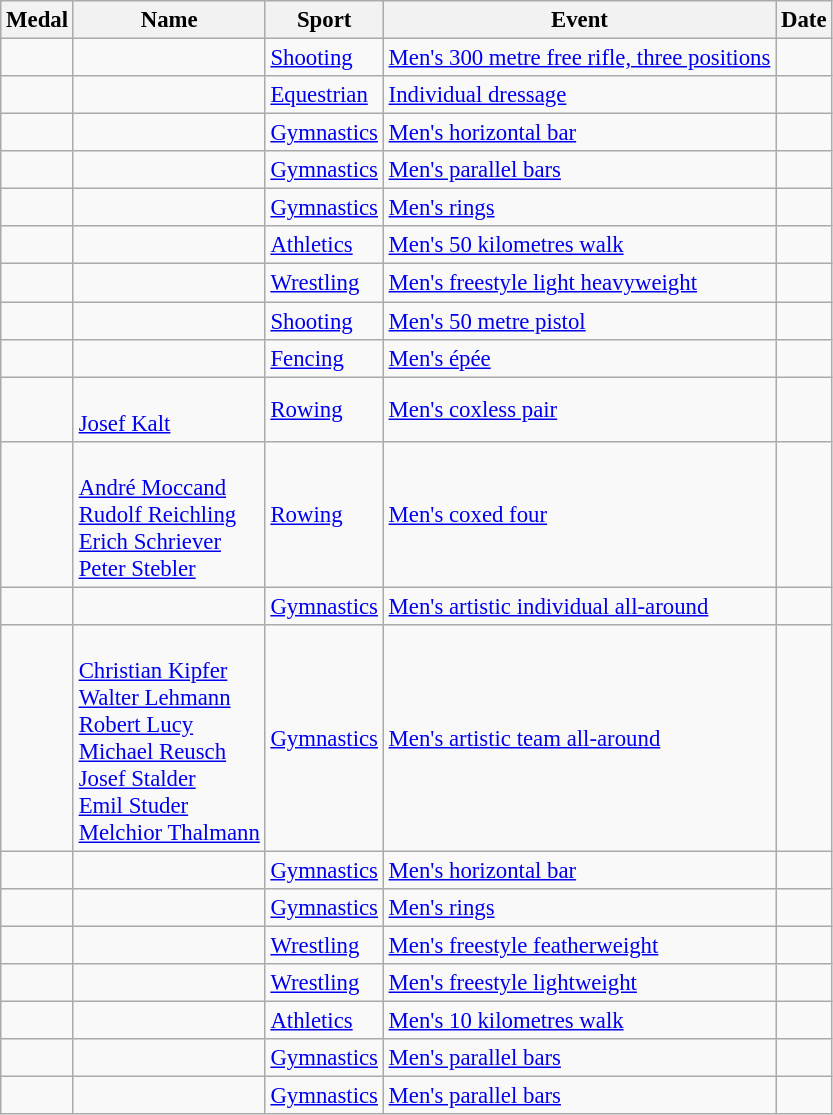<table class="wikitable sortable" style="font-size: 95%;">
<tr>
<th>Medal</th>
<th>Name</th>
<th>Sport</th>
<th>Event</th>
<th>Date</th>
</tr>
<tr>
<td></td>
<td></td>
<td><a href='#'>Shooting</a></td>
<td><a href='#'>Men's 300 metre free rifle, three positions</a></td>
<td></td>
</tr>
<tr>
<td></td>
<td></td>
<td><a href='#'>Equestrian</a></td>
<td><a href='#'>Individual dressage</a></td>
<td></td>
</tr>
<tr>
<td></td>
<td></td>
<td><a href='#'>Gymnastics</a></td>
<td><a href='#'>Men's horizontal bar</a></td>
<td></td>
</tr>
<tr>
<td></td>
<td></td>
<td><a href='#'>Gymnastics</a></td>
<td><a href='#'>Men's parallel bars</a></td>
<td></td>
</tr>
<tr>
<td></td>
<td></td>
<td><a href='#'>Gymnastics</a></td>
<td><a href='#'>Men's rings</a></td>
<td></td>
</tr>
<tr>
<td></td>
<td></td>
<td><a href='#'>Athletics</a></td>
<td><a href='#'>Men's 50 kilometres walk</a></td>
<td></td>
</tr>
<tr>
<td></td>
<td></td>
<td><a href='#'>Wrestling</a></td>
<td><a href='#'>Men's freestyle light heavyweight</a></td>
<td></td>
</tr>
<tr>
<td></td>
<td></td>
<td><a href='#'>Shooting</a></td>
<td><a href='#'>Men's 50 metre pistol</a></td>
<td></td>
</tr>
<tr>
<td></td>
<td></td>
<td><a href='#'>Fencing</a></td>
<td><a href='#'>Men's épée</a></td>
<td></td>
</tr>
<tr>
<td></td>
<td><br><a href='#'>Josef Kalt</a></td>
<td><a href='#'>Rowing</a></td>
<td><a href='#'>Men's coxless pair</a></td>
<td></td>
</tr>
<tr>
<td></td>
<td><br><a href='#'>André Moccand</a><br><a href='#'>Rudolf Reichling</a><br><a href='#'>Erich Schriever</a><br><a href='#'>Peter Stebler</a></td>
<td><a href='#'>Rowing</a></td>
<td><a href='#'>Men's coxed four</a></td>
<td></td>
</tr>
<tr>
<td></td>
<td></td>
<td><a href='#'>Gymnastics</a></td>
<td><a href='#'>Men's artistic individual all-around</a></td>
<td></td>
</tr>
<tr>
<td></td>
<td><br><a href='#'>Christian Kipfer</a><br><a href='#'>Walter Lehmann</a><br><a href='#'>Robert Lucy</a><br><a href='#'>Michael Reusch</a><br><a href='#'>Josef Stalder</a><br><a href='#'>Emil Studer</a><br><a href='#'>Melchior Thalmann</a></td>
<td><a href='#'>Gymnastics</a></td>
<td><a href='#'>Men's artistic team all-around</a></td>
<td></td>
</tr>
<tr>
<td></td>
<td></td>
<td><a href='#'>Gymnastics</a></td>
<td><a href='#'>Men's horizontal bar</a></td>
<td></td>
</tr>
<tr>
<td></td>
<td></td>
<td><a href='#'>Gymnastics</a></td>
<td><a href='#'>Men's rings</a></td>
<td></td>
</tr>
<tr>
<td></td>
<td></td>
<td><a href='#'>Wrestling</a></td>
<td><a href='#'>Men's freestyle featherweight</a></td>
<td></td>
</tr>
<tr>
<td></td>
<td></td>
<td><a href='#'>Wrestling</a></td>
<td><a href='#'>Men's freestyle lightweight</a></td>
<td></td>
</tr>
<tr>
<td></td>
<td></td>
<td><a href='#'>Athletics</a></td>
<td><a href='#'>Men's 10 kilometres walk</a></td>
<td></td>
</tr>
<tr>
<td></td>
<td></td>
<td><a href='#'>Gymnastics</a></td>
<td><a href='#'>Men's parallel bars</a></td>
<td></td>
</tr>
<tr>
<td></td>
<td></td>
<td><a href='#'>Gymnastics</a></td>
<td><a href='#'>Men's parallel bars</a></td>
<td></td>
</tr>
</table>
